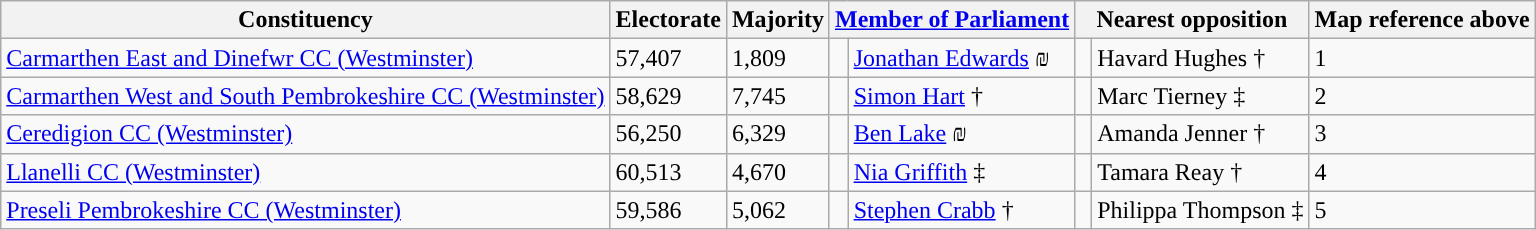<table class="wikitable sortable">
<tr>
<th rowspan=1>Constituency</th>
<th rowspan=1>Electorate</th>
<th rowspan=1>Majority</th>
<th colspan=2 class=unsortable><a href='#'>Member of Parliament</a></th>
<th colspan=2 class=unsortable>Nearest opposition<br></th>
<th rowspan=1 class=unsortable>Map reference above</th>
</tr>
<tr>
<td><a href='#'>Carmarthen East and Dinefwr CC (Westminster)</a></td>
<td>57,407</td>
<td>1,809</td>
<td bgcolor=> </td>
<td><a href='#'>Jonathan Edwards</a> ₪</td>
<td style="color:inherit;background:"> </td>
<td>Havard Hughes †</td>
<td>1</td>
</tr>
<tr>
<td><a href='#'>Carmarthen West and South Pembrokeshire CC (Westminster)</a></td>
<td>58,629</td>
<td>7,745</td>
<td style="color:inherit;background:"> </td>
<td><a href='#'>Simon Hart</a> †</td>
<td style="color:inherit;background:"> </td>
<td>Marc Tierney ‡</td>
<td>2</td>
</tr>
<tr>
<td><a href='#'>Ceredigion CC (Westminster)</a></td>
<td>56,250</td>
<td>6,329</td>
<td bgcolor=> </td>
<td><a href='#'>Ben Lake</a> ₪</td>
<td style="color:inherit;background:"> </td>
<td>Amanda Jenner †</td>
<td>3</td>
</tr>
<tr>
<td><a href='#'>Llanelli CC (Westminster)</a></td>
<td>60,513</td>
<td>4,670</td>
<td style="color:inherit;background:"> </td>
<td><a href='#'>Nia Griffith</a> ‡</td>
<td style="color:inherit;background:"> </td>
<td>Tamara Reay †</td>
<td>4</td>
</tr>
<tr>
<td><a href='#'>Preseli Pembrokeshire CC (Westminster)</a></td>
<td>59,586</td>
<td>5,062</td>
<td style="color:inherit;background:"> </td>
<td><a href='#'>Stephen Crabb</a> †</td>
<td style="color:inherit;background:"> </td>
<td>Philippa Thompson ‡</td>
<td>5</td>
</tr>
</table>
